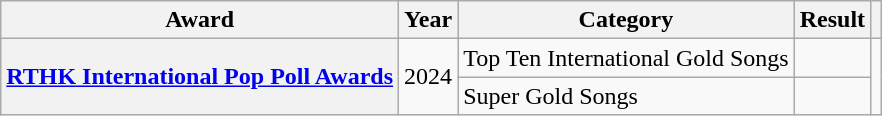<table class="wikitable plainrowheaders"style="border:none; margin:0;">
<tr>
<th scope="col">Award</th>
<th scope="col">Year</th>
<th scope="col">Category</th>
<th scope="col">Result</th>
<th scope="col" class="unsortable"></th>
</tr>
<tr>
<th rowspan="2" scope="row"><a href='#'>RTHK International Pop Poll Awards</a></th>
<td rowspan="2">2024</td>
<td>Top Ten International Gold Songs</td>
<td></td>
<td rowspan="2"></td>
</tr>
<tr>
<td>Super Gold Songs</td>
<td></td>
</tr>
</table>
